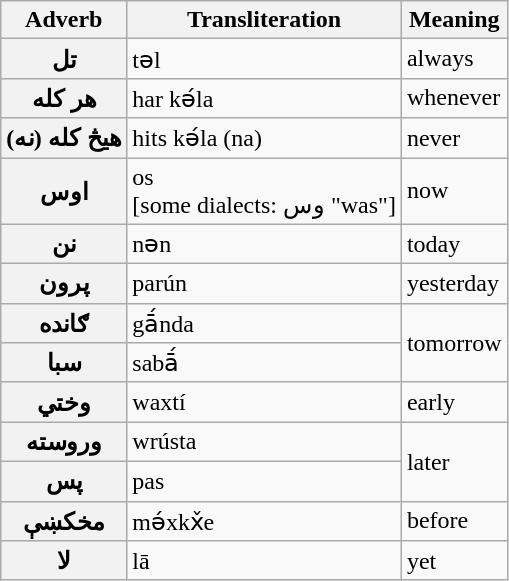<table class="wikitable">
<tr>
<th>Adverb</th>
<th>Transliteration</th>
<th>Meaning</th>
</tr>
<tr>
<th>تل</th>
<td>təl</td>
<td>always</td>
</tr>
<tr>
<th>هر کله</th>
<td>har kә́la</td>
<td>whenever</td>
</tr>
<tr>
<th>هیڅ کله (نه)</th>
<td>hits kә́la (na)</td>
<td>never</td>
</tr>
<tr>
<th>اوس</th>
<td>os<br>[some dialects: وس "was"]</td>
<td>now</td>
</tr>
<tr>
<th>نن</th>
<td>nən</td>
<td>today</td>
</tr>
<tr>
<th>پرون</th>
<td>parún</td>
<td>yesterday</td>
</tr>
<tr>
<th>ګانده</th>
<td>gā́nda</td>
<td rowspan="2">tomorrow</td>
</tr>
<tr>
<th>سبا</th>
<td>sabā́</td>
</tr>
<tr>
<th>وختي</th>
<td>waxtí</td>
<td>early</td>
</tr>
<tr>
<th>وروسته</th>
<td>wrústa</td>
<td rowspan="2">later</td>
</tr>
<tr>
<th>پس</th>
<td>pas</td>
</tr>
<tr>
<th>مخکښې</th>
<td>mə́xkx̌e</td>
<td>before</td>
</tr>
<tr>
<th>لا</th>
<td>lā</td>
<td>yet</td>
</tr>
</table>
